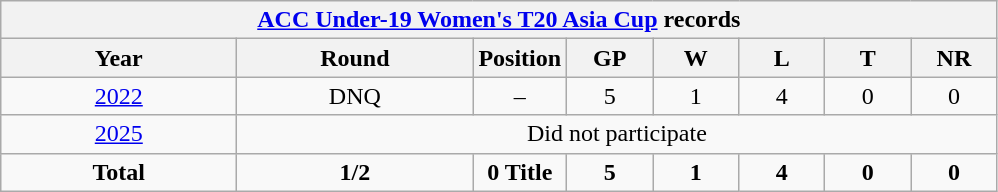<table class="wikitable" style="text-align: center; width=900px;">
<tr>
<th colspan=9><a href='#'>ACC Under-19 Women's T20 Asia Cup</a> records</th>
</tr>
<tr>
<th width=150>Year</th>
<th width=150>Round</th>
<th width=50>Position</th>
<th width=50>GP</th>
<th width=50>W</th>
<th width=50>L</th>
<th width=50>T</th>
<th width=50>NR</th>
</tr>
<tr>
<td> <a href='#'>2022</a></td>
<td>DNQ</td>
<td>–</td>
<td>5</td>
<td>1</td>
<td>4</td>
<td>0</td>
<td>0</td>
</tr>
<tr>
<td> <a href='#'>2025</a></td>
<td colspan=8>Did not participate</td>
</tr>
<tr>
<td><strong>Total</strong></td>
<td><strong>1/2</strong></td>
<td><strong>0 Title</strong></td>
<td><strong>5</strong></td>
<td><strong>1</strong></td>
<td><strong>4</strong></td>
<td><strong>0</strong></td>
<td><strong>0</strong></td>
</tr>
</table>
